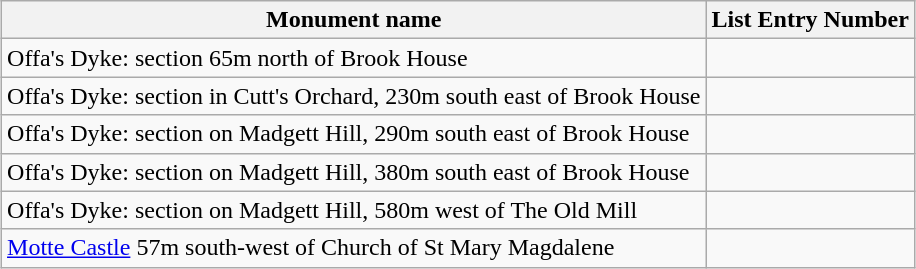<table class="wikitable" style="margin-left: auto; margin-right: auto; border: none;">
<tr>
<th>Monument name</th>
<th>List Entry Number</th>
</tr>
<tr>
<td>Offa's Dyke: section 65m north of Brook House</td>
<td></td>
</tr>
<tr>
<td>Offa's Dyke: section in Cutt's Orchard, 230m south east of Brook House</td>
<td></td>
</tr>
<tr>
<td>Offa's Dyke: section on Madgett Hill, 290m south east of Brook House</td>
<td></td>
</tr>
<tr>
<td>Offa's Dyke: section on Madgett Hill, 380m south east of Brook House</td>
<td></td>
</tr>
<tr>
<td>Offa's Dyke: section on Madgett Hill, 580m west of The Old Mill</td>
<td></td>
</tr>
<tr>
<td><a href='#'>Motte Castle</a> 57m south-west of Church of St Mary Magdalene</td>
<td></td>
</tr>
</table>
